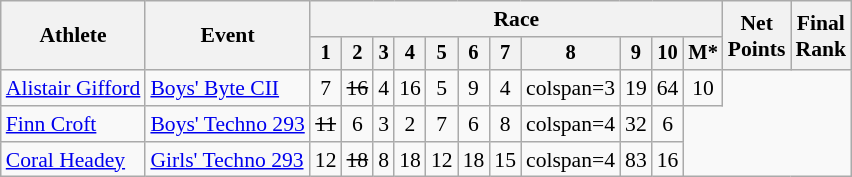<table class="wikitable" style="font-size:90%">
<tr>
<th rowspan="2">Athlete</th>
<th rowspan="2">Event</th>
<th colspan=11>Race</th>
<th rowspan=2>Net<br>Points</th>
<th rowspan=2>Final <br>Rank</th>
</tr>
<tr style="font-size:95%">
<th>1</th>
<th>2</th>
<th>3</th>
<th>4</th>
<th>5</th>
<th>6</th>
<th>7</th>
<th>8</th>
<th>9</th>
<th>10</th>
<th>M*</th>
</tr>
<tr align=center>
<td align=left><a href='#'>Alistair Gifford</a></td>
<td align=left><a href='#'>Boys' Byte CII</a></td>
<td>7</td>
<td><s>16</s></td>
<td>4</td>
<td>16</td>
<td>5</td>
<td>9</td>
<td>4</td>
<td>colspan=3 </td>
<td>19</td>
<td>64</td>
<td>10</td>
</tr>
<tr align=center>
<td align=left><a href='#'>Finn Croft</a></td>
<td align=left><a href='#'>Boys' Techno 293</a></td>
<td><s>11</s></td>
<td>6</td>
<td>3</td>
<td>2</td>
<td>7</td>
<td>6</td>
<td>8</td>
<td>colspan=4 </td>
<td>32</td>
<td>6</td>
</tr>
<tr align=center>
<td align=left><a href='#'>Coral Headey</a></td>
<td align=left><a href='#'>Girls' Techno 293</a></td>
<td>12</td>
<td><s>18</s></td>
<td>8</td>
<td>18</td>
<td>12</td>
<td>18</td>
<td>15</td>
<td>colspan=4 </td>
<td>83</td>
<td>16</td>
</tr>
</table>
